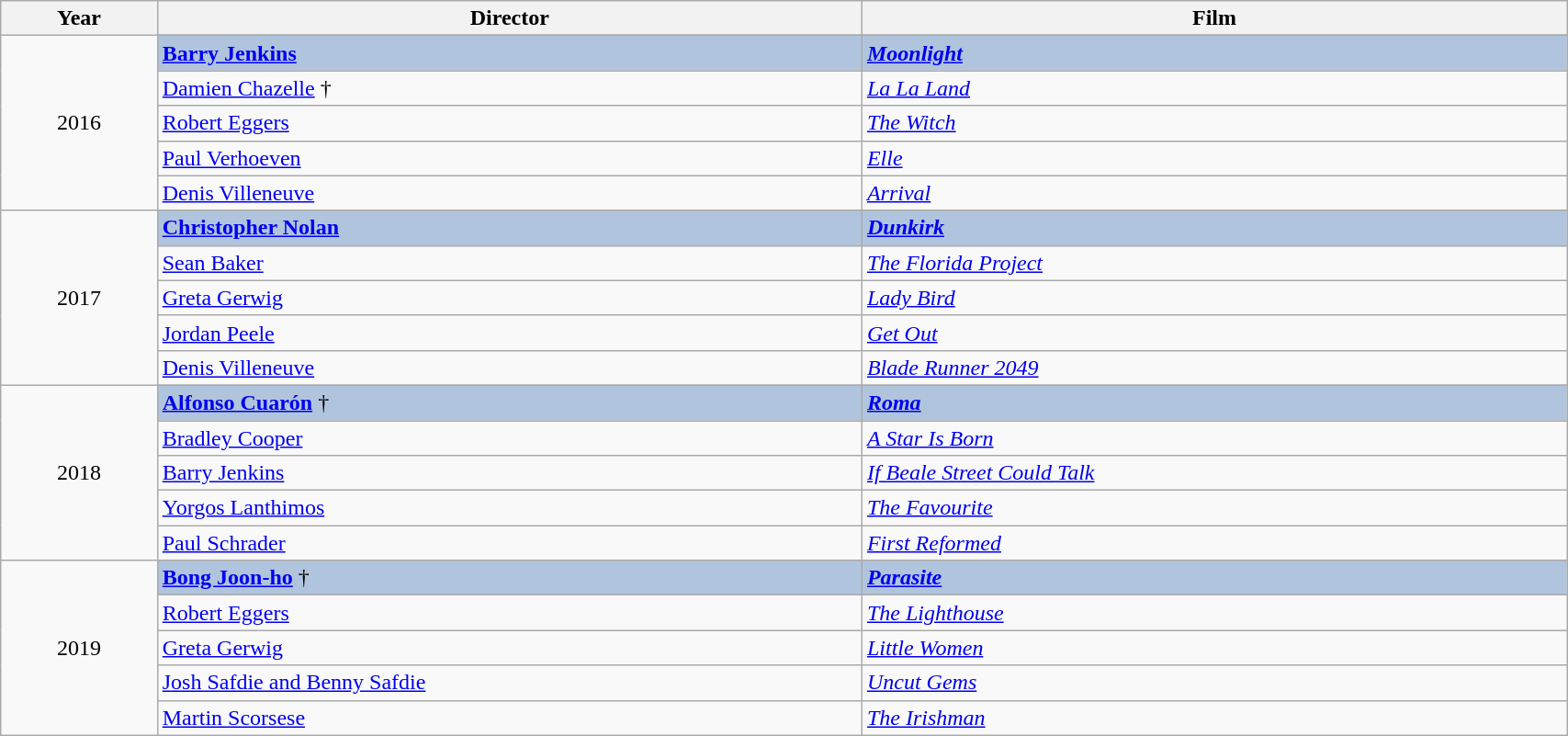<table class="wikitable" width="90%">
<tr>
<th width="10%">Year</th>
<th width="45%">Director</th>
<th width="45%">Film</th>
</tr>
<tr>
<td rowspan="6" align="center">2016</td>
</tr>
<tr style="background:#B0C4DE">
<td><strong><a href='#'>Barry Jenkins</a></strong></td>
<td><strong><em><a href='#'>Moonlight</a></em></strong></td>
</tr>
<tr>
<td><a href='#'>Damien Chazelle</a> †</td>
<td><em><a href='#'>La La Land</a></em></td>
</tr>
<tr>
<td><a href='#'>Robert Eggers</a></td>
<td><em><a href='#'>The Witch</a></em></td>
</tr>
<tr>
<td><a href='#'>Paul Verhoeven</a></td>
<td><em><a href='#'>Elle</a></em></td>
</tr>
<tr>
<td><a href='#'>Denis Villeneuve</a></td>
<td><em><a href='#'>Arrival</a></em></td>
</tr>
<tr>
<td rowspan="6" align="center">2017</td>
</tr>
<tr style="background:#B0C4DE">
<td><strong><a href='#'>Christopher Nolan</a></strong></td>
<td><strong><em><a href='#'>Dunkirk</a></em></strong></td>
</tr>
<tr>
<td><a href='#'>Sean Baker</a></td>
<td><em><a href='#'>The Florida Project</a></em></td>
</tr>
<tr>
<td><a href='#'>Greta Gerwig</a></td>
<td><em><a href='#'>Lady Bird</a></em></td>
</tr>
<tr>
<td><a href='#'>Jordan Peele</a></td>
<td><em><a href='#'>Get Out</a></em></td>
</tr>
<tr>
<td><a href='#'>Denis Villeneuve</a></td>
<td><em><a href='#'>Blade Runner 2049</a></em></td>
</tr>
<tr>
<td rowspan="6" align="center">2018</td>
</tr>
<tr style="background:#B0C4DE">
<td><strong><a href='#'>Alfonso Cuarón</a></strong> †</td>
<td><strong><em><a href='#'>Roma</a></em></strong></td>
</tr>
<tr>
<td><a href='#'>Bradley Cooper</a></td>
<td><em><a href='#'>A Star Is Born</a></em></td>
</tr>
<tr>
<td><a href='#'>Barry Jenkins</a></td>
<td><em><a href='#'>If Beale Street Could Talk</a></em></td>
</tr>
<tr>
<td><a href='#'>Yorgos Lanthimos</a></td>
<td><em><a href='#'>The Favourite</a></em></td>
</tr>
<tr>
<td><a href='#'>Paul Schrader</a></td>
<td><em><a href='#'>First Reformed</a></em></td>
</tr>
<tr>
<td rowspan="6" align="center">2019</td>
</tr>
<tr style="background:#B0C4DE">
<td><strong><a href='#'>Bong Joon-ho</a></strong> †</td>
<td><strong><em><a href='#'>Parasite</a></em></strong></td>
</tr>
<tr>
<td><a href='#'>Robert Eggers</a></td>
<td><em><a href='#'>The Lighthouse</a></em></td>
</tr>
<tr>
<td><a href='#'>Greta Gerwig</a></td>
<td><em><a href='#'>Little Women</a></em></td>
</tr>
<tr>
<td><a href='#'>Josh Safdie and Benny Safdie</a></td>
<td><em><a href='#'>Uncut Gems</a></em></td>
</tr>
<tr>
<td><a href='#'>Martin Scorsese</a></td>
<td><em><a href='#'>The Irishman</a></em></td>
</tr>
</table>
